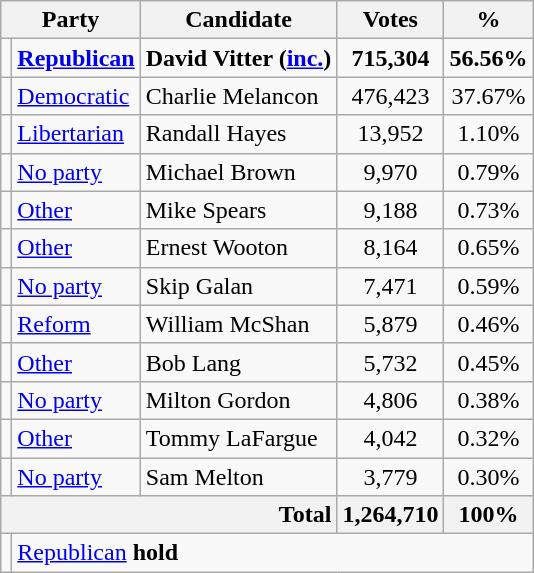<table class=wikitable>
<tr>
<th colspan=2>Party</th>
<th>Candidate</th>
<th>Votes</th>
<th>%</th>
</tr>
<tr>
<td></td>
<td><strong><a href='#'>Republican</a></strong></td>
<td><strong>David Vitter (<a href='#'>inc.</a>)</strong></td>
<td align=center><strong>715,304</strong></td>
<td align=center><strong>56.56%</strong></td>
</tr>
<tr>
<td></td>
<td><a href='#'>Democratic</a></td>
<td>Charlie Melancon</td>
<td align=center>476,423</td>
<td align=center>37.67%</td>
</tr>
<tr>
<td></td>
<td><a href='#'>Libertarian</a></td>
<td>Randall Hayes</td>
<td align=center>13,952</td>
<td align=center>1.10%</td>
</tr>
<tr>
<td></td>
<td><a href='#'>No party</a></td>
<td>Michael Brown</td>
<td align=center>9,970</td>
<td align=center>0.79%</td>
</tr>
<tr>
<td></td>
<td><a href='#'>Other</a></td>
<td>Mike Spears</td>
<td align=center>9,188</td>
<td align=center>0.73%</td>
</tr>
<tr>
<td></td>
<td><a href='#'>Other</a></td>
<td>Ernest Wooton</td>
<td align=center>8,164</td>
<td align=center>0.65%</td>
</tr>
<tr>
<td></td>
<td><a href='#'>No party</a></td>
<td>Skip Galan</td>
<td align=center>7,471</td>
<td align=center>0.59%</td>
</tr>
<tr>
<td></td>
<td><a href='#'>Reform</a></td>
<td>William McShan</td>
<td align=center>5,879</td>
<td align=center>0.46%</td>
</tr>
<tr>
<td></td>
<td><a href='#'>Other</a></td>
<td>Bob Lang</td>
<td align=center>5,732</td>
<td align=center>0.45%</td>
</tr>
<tr>
<td></td>
<td><a href='#'>No party</a></td>
<td>Milton Gordon</td>
<td align=center>4,806</td>
<td align=center>0.38%</td>
</tr>
<tr>
<td></td>
<td><a href='#'>Other</a></td>
<td>Tommy LaFargue</td>
<td align=center>4,042</td>
<td align=center>0.32%</td>
</tr>
<tr>
<td></td>
<td><a href='#'>No party</a></td>
<td>Sam Melton</td>
<td align=center>3,779</td>
<td align=center>0.30%</td>
</tr>
<tr>
<th colspan=3; style="text-align:right;">Total</th>
<th align=center>1,264,710</th>
<th align=center>100%</th>
</tr>
<tr>
<td></td>
<td colspan=6; style="text-align:left;"><a href='#'>Republican</a> <strong>hold</strong></td>
</tr>
</table>
